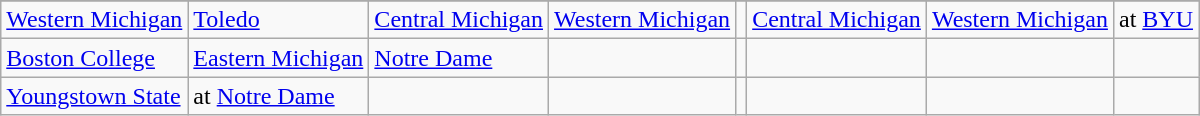<table class="wikitable">
<tr>
</tr>
<tr>
<td><a href='#'>Western Michigan</a></td>
<td><a href='#'>Toledo</a></td>
<td><a href='#'>Central Michigan</a></td>
<td><a href='#'>Western Michigan</a></td>
<td></td>
<td><a href='#'>Central Michigan</a></td>
<td><a href='#'>Western Michigan</a></td>
<td>at <a href='#'>BYU</a></td>
</tr>
<tr>
<td><a href='#'>Boston College</a></td>
<td><a href='#'>Eastern Michigan</a></td>
<td><a href='#'>Notre Dame</a></td>
<td></td>
<td></td>
<td></td>
<td></td>
</tr>
<tr>
<td><a href='#'>Youngstown State</a></td>
<td>at <a href='#'>Notre Dame</a></td>
<td></td>
<td></td>
<td></td>
<td></td>
<td></td>
<td></td>
</tr>
</table>
